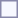<table style="border:1px solid #8888aa; background:#f7f8ff; padding:5px; font-size:95%; margin:0 12px 12px 0;">
</table>
